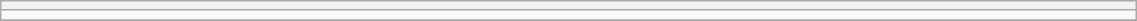<table class="wikitable floatright mw-collapsible mw-uncollapsed" border= "1" style= "width:60%; font-size: 86%; float:right; margin-left:2em; margin-right:2em; margin-bottom:2em">
<tr>
<th colspan="1"></th>
</tr>
<tr>
<td></td>
</tr>
<tr>
</tr>
</table>
